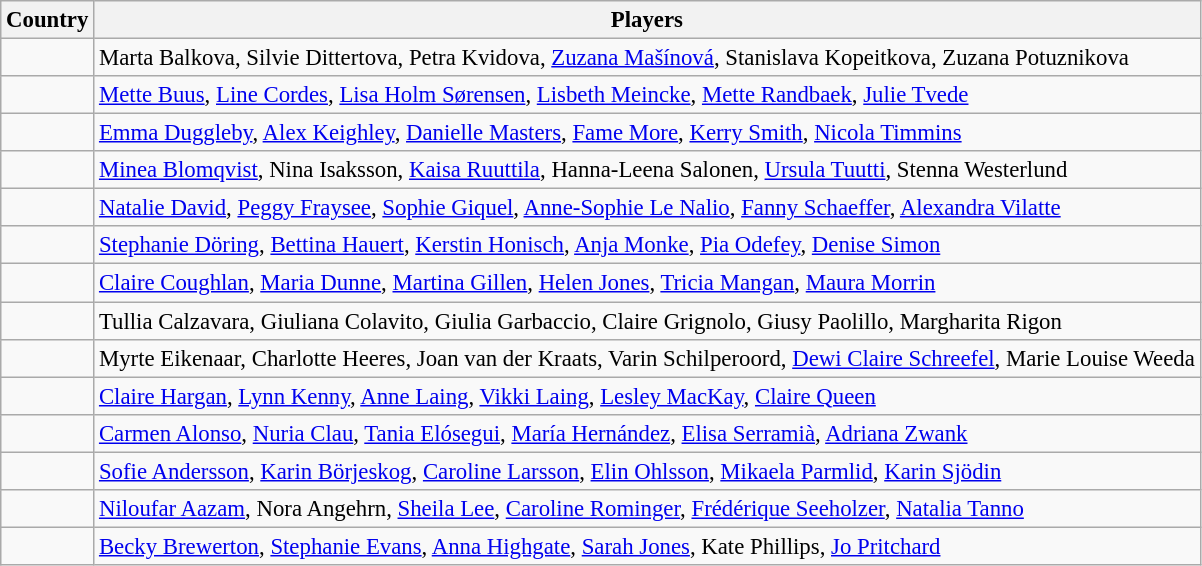<table class="wikitable" style="font-size:95%;">
<tr>
<th>Country</th>
<th>Players</th>
</tr>
<tr>
<td></td>
<td>Marta Balkova, Silvie Dittertova, Petra Kvidova, <a href='#'>Zuzana Mašínová</a>, Stanislava Kopeitkova, Zuzana Potuznikova</td>
</tr>
<tr>
<td></td>
<td><a href='#'>Mette Buus</a>, <a href='#'>Line Cordes</a>, <a href='#'>Lisa Holm Sørensen</a>, <a href='#'>Lisbeth Meincke</a>, <a href='#'>Mette Randbaek</a>, <a href='#'>Julie Tvede</a></td>
</tr>
<tr>
<td></td>
<td><a href='#'>Emma Duggleby</a>, <a href='#'>Alex Keighley</a>, <a href='#'>Danielle Masters</a>, <a href='#'>Fame More</a>, <a href='#'>Kerry Smith</a>, <a href='#'>Nicola Timmins</a></td>
</tr>
<tr>
<td></td>
<td><a href='#'>Minea Blomqvist</a>, Nina Isaksson, <a href='#'>Kaisa Ruuttila</a>, Hanna-Leena Salonen, <a href='#'>Ursula Tuutti</a>, Stenna Westerlund</td>
</tr>
<tr>
<td></td>
<td><a href='#'>Natalie David</a>, <a href='#'>Peggy Fraysee</a>, <a href='#'>Sophie Giquel</a>, <a href='#'>Anne-Sophie Le Nalio</a>, <a href='#'>Fanny Schaeffer</a>, <a href='#'>Alexandra Vilatte</a></td>
</tr>
<tr>
<td></td>
<td><a href='#'>Stephanie Döring</a>, <a href='#'>Bettina Hauert</a>, <a href='#'>Kerstin Honisch</a>, <a href='#'>Anja Monke</a>, <a href='#'>Pia Odefey</a>, <a href='#'>Denise Simon</a></td>
</tr>
<tr>
<td></td>
<td><a href='#'>Claire Coughlan</a>, <a href='#'>Maria Dunne</a>, <a href='#'>Martina Gillen</a>, <a href='#'>Helen Jones</a>, <a href='#'>Tricia Mangan</a>, <a href='#'>Maura Morrin</a></td>
</tr>
<tr>
<td></td>
<td>Tullia Calzavara, Giuliana Colavito, Giulia Garbaccio, Claire Grignolo, Giusy Paolillo, Margharita Rigon</td>
</tr>
<tr>
<td></td>
<td>Myrte Eikenaar, Charlotte Heeres, Joan van der Kraats, Varin Schilperoord, <a href='#'>Dewi Claire Schreefel</a>, Marie Louise Weeda</td>
</tr>
<tr>
<td></td>
<td><a href='#'>Claire Hargan</a>, <a href='#'>Lynn Kenny</a>, <a href='#'>Anne Laing</a>, <a href='#'>Vikki Laing</a>, <a href='#'>Lesley MacKay</a>, <a href='#'>Claire Queen</a></td>
</tr>
<tr>
<td></td>
<td><a href='#'>Carmen Alonso</a>, <a href='#'>Nuria Clau</a>, <a href='#'>Tania Elósegui</a>, <a href='#'>María Hernández</a>, <a href='#'>Elisa Serramià</a>, <a href='#'>Adriana Zwank</a></td>
</tr>
<tr>
<td></td>
<td><a href='#'>Sofie Andersson</a>, <a href='#'>Karin Börjeskog</a>, <a href='#'>Caroline Larsson</a>, <a href='#'>Elin Ohlsson</a>, <a href='#'>Mikaela Parmlid</a>, <a href='#'>Karin Sjödin</a></td>
</tr>
<tr>
<td></td>
<td><a href='#'>Niloufar Aazam</a>, Nora Angehrn, <a href='#'>Sheila Lee</a>, <a href='#'>Caroline Rominger</a>, <a href='#'>Frédérique Seeholzer</a>, <a href='#'>Natalia Tanno</a></td>
</tr>
<tr>
<td></td>
<td><a href='#'>Becky Brewerton</a>, <a href='#'>Stephanie Evans</a>, <a href='#'>Anna Highgate</a>, <a href='#'>Sarah Jones</a>, Kate Phillips, <a href='#'>Jo Pritchard</a></td>
</tr>
</table>
